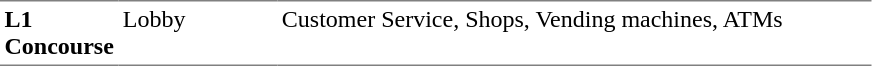<table table border=0 cellspacing=0 cellpadding=3>
<tr>
<td style="border-bottom:solid 1px gray; border-top:solid 1px gray;" valign=top width=50><strong>L1<br>Concourse</strong></td>
<td style="border-bottom:solid 1px gray; border-top:solid 1px gray;" valign=top width=100>Lobby</td>
<td style="border-bottom:solid 1px gray; border-top:solid 1px gray;" valign=top width=390>Customer Service, Shops, Vending machines, ATMs</td>
</tr>
</table>
